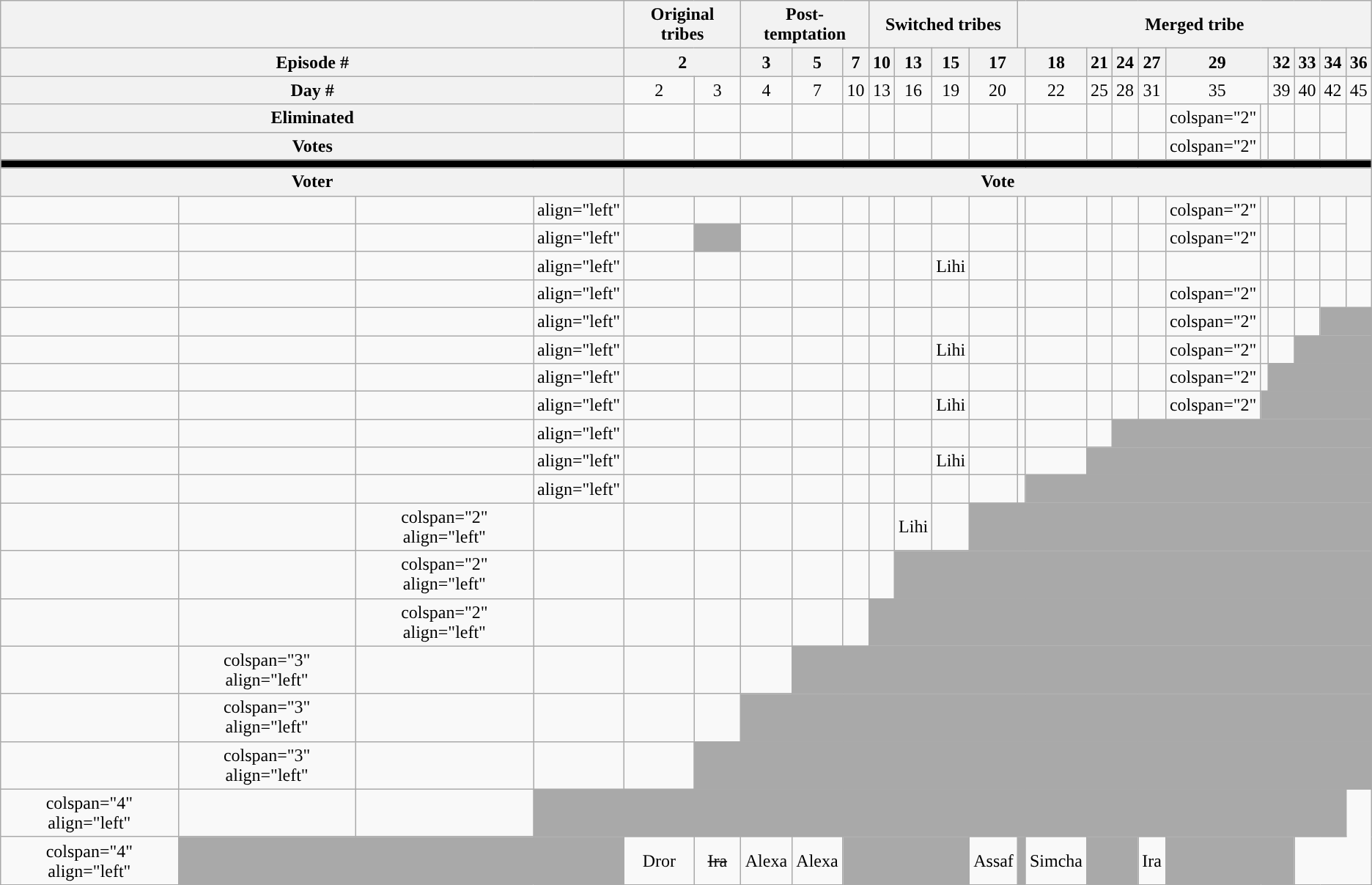<table class="wikitable nowrap" style="text-align:center;">
<tr>
<th colspan="4"></th>
<th colspan="2">Original tribes</th>
<th colspan="3">Post-temptation</th>
<th colspan="4">Switched tribes</th>
<th colspan="11">Merged tribe</th>
</tr>
<tr>
<th colspan="4">Episode #</th>
<th colspan="2">2</th>
<th>3</th>
<th>5</th>
<th>7</th>
<th>10</th>
<th>13</th>
<th>15</th>
<th colspan="2">17</th>
<th>18</th>
<th>21</th>
<th>24</th>
<th>27</th>
<th colspan="2">29</th>
<th>32</th>
<th>33</th>
<th>34</th>
<th>36</th>
</tr>
<tr>
<th colspan="4">Day #</th>
<td>2</td>
<td>3</td>
<td>4</td>
<td>7</td>
<td>10</td>
<td>13</td>
<td>16</td>
<td>19</td>
<td colspan="2">20</td>
<td>22</td>
<td>25</td>
<td>28</td>
<td>31</td>
<td colspan="2">35</td>
<td>39</td>
<td>40</td>
<td>42</td>
<td>45</td>
</tr>
<tr>
<th colspan="4">Eliminated</th>
<td></td>
<td></td>
<td></td>
<td></td>
<td></td>
<td></td>
<td></td>
<td></td>
<td></td>
<td></td>
<td></td>
<td></td>
<td></td>
<td></td>
<td>colspan="2" </td>
<td></td>
<td></td>
<td></td>
<td></td>
</tr>
<tr>
<th colspan="4">Votes</th>
<td></td>
<td></td>
<td></td>
<td></td>
<td></td>
<td></td>
<td></td>
<td></td>
<td></td>
<td></td>
<td></td>
<td></td>
<td></td>
<td></td>
<td>colspan="2" </td>
<td></td>
<td></td>
<td></td>
<td></td>
</tr>
<tr>
<th colspan="25" style="background:black;"></th>
</tr>
<tr>
<th colspan="4">Voter</th>
<th colspan="24">Vote</th>
</tr>
<tr>
<td></td>
<td></td>
<td></td>
<td>align="left" </td>
<td></td>
<td></td>
<td></td>
<td></td>
<td></td>
<td></td>
<td></td>
<td></td>
<td></td>
<td></td>
<td></td>
<td></td>
<td></td>
<td></td>
<td>colspan="2" </td>
<td></td>
<td></td>
<td></td>
<td></td>
</tr>
<tr>
<td></td>
<td></td>
<td></td>
<td>align="left" </td>
<td></td>
<td bgcolor="darkgrey"></td>
<td></td>
<td></td>
<td></td>
<td></td>
<td></td>
<td></td>
<td></td>
<td></td>
<td></td>
<td></td>
<td></td>
<td></td>
<td>colspan="2" </td>
<td></td>
<td></td>
<td></td>
<td></td>
</tr>
<tr>
<td></td>
<td></td>
<td></td>
<td>align="left" </td>
<td></td>
<td></td>
<td></td>
<td></td>
<td></td>
<td></td>
<td></td>
<td><span>Lihi</span></td>
<td></td>
<td></td>
<td></td>
<td></td>
<td></td>
<td></td>
<td></td>
<td></td>
<td></td>
<td></td>
<td></td>
<td></td>
</tr>
<tr>
<td></td>
<td></td>
<td></td>
<td>align="left" </td>
<td></td>
<td></td>
<td></td>
<td></td>
<td></td>
<td></td>
<td></td>
<td></td>
<td></td>
<td></td>
<td></td>
<td></td>
<td></td>
<td></td>
<td>colspan="2" </td>
<td></td>
<td></td>
<td></td>
<td></td>
</tr>
<tr>
<td></td>
<td></td>
<td></td>
<td>align="left" </td>
<td></td>
<td></td>
<td></td>
<td></td>
<td></td>
<td></td>
<td></td>
<td></td>
<td></td>
<td></td>
<td></td>
<td></td>
<td></td>
<td></td>
<td>colspan="2" </td>
<td></td>
<td></td>
<td></td>
<td colspan="8" style="background:darkgrey;"></td>
</tr>
<tr>
<td></td>
<td></td>
<td></td>
<td>align="left" </td>
<td></td>
<td></td>
<td></td>
<td></td>
<td></td>
<td></td>
<td></td>
<td><span>Lihi</span></td>
<td></td>
<td></td>
<td></td>
<td></td>
<td></td>
<td></td>
<td>colspan="2" </td>
<td></td>
<td></td>
<td colspan="9" style="background:darkgrey;"></td>
</tr>
<tr>
<td></td>
<td></td>
<td></td>
<td>align="left" </td>
<td></td>
<td></td>
<td></td>
<td></td>
<td></td>
<td></td>
<td></td>
<td></td>
<td></td>
<td></td>
<td></td>
<td></td>
<td></td>
<td></td>
<td>colspan="2" </td>
<td></td>
<td colspan="10" style="background:darkgrey;"></td>
</tr>
<tr>
<td></td>
<td></td>
<td></td>
<td>align="left" </td>
<td></td>
<td></td>
<td></td>
<td></td>
<td></td>
<td></td>
<td></td>
<td><span>Lihi</span></td>
<td></td>
<td></td>
<td></td>
<td></td>
<td></td>
<td></td>
<td>colspan="2" </td>
<td colspan="11" style="background:darkgrey;"></td>
</tr>
<tr>
<td></td>
<td></td>
<td></td>
<td>align="left" </td>
<td></td>
<td></td>
<td></td>
<td></td>
<td></td>
<td></td>
<td></td>
<td></td>
<td></td>
<td></td>
<td></td>
<td></td>
<td colspan="12" style="background:darkgrey;"></td>
</tr>
<tr>
<td></td>
<td></td>
<td></td>
<td>align="left"</td>
<td></td>
<td></td>
<td></td>
<td></td>
<td></td>
<td></td>
<td></td>
<td><span>Lihi</span></td>
<td></td>
<td></td>
<td></td>
<td colspan="11" style="background:darkgrey;"></td>
</tr>
<tr>
<td></td>
<td></td>
<td></td>
<td>align="left" </td>
<td></td>
<td></td>
<td></td>
<td></td>
<td></td>
<td></td>
<td></td>
<td></td>
<td></td>
<td></td>
<td colspan="13" style="background:darkgrey;"></td>
</tr>
<tr>
<td></td>
<td></td>
<td>colspan="2" align="left" </td>
<td></td>
<td></td>
<td></td>
<td></td>
<td></td>
<td></td>
<td></td>
<td><span>Lihi</span></td>
<td></td>
<td colspan="14" style="background:darkgrey;"></td>
</tr>
<tr>
<td></td>
<td></td>
<td>colspan="2" align="left" </td>
<td></td>
<td></td>
<td></td>
<td></td>
<td></td>
<td></td>
<td></td>
<td colspan="15" style="background:darkgrey;"></td>
</tr>
<tr>
<td></td>
<td></td>
<td>colspan="2" align="left" </td>
<td></td>
<td></td>
<td></td>
<td></td>
<td></td>
<td></td>
<td colspan="16" style="background:darkgrey;"></td>
</tr>
<tr>
<td></td>
<td>colspan="3" align="left" </td>
<td></td>
<td></td>
<td></td>
<td></td>
<td></td>
<td colspan="17" style="background:darkgrey;"></td>
</tr>
<tr>
<td></td>
<td>colspan="3" align="left" </td>
<td></td>
<td></td>
<td></td>
<td></td>
<td colspan="18" style="background:darkgrey;"></td>
</tr>
<tr>
<td></td>
<td>colspan="3" align="left" </td>
<td></td>
<td></td>
<td></td>
<td colspan="19" style="background:darkgrey;"></td>
</tr>
<tr>
<td>colspan="4" align="left" </td>
<td></td>
<td></td>
<td colspan="20" style="background:darkgrey;"></td>
</tr>
<tr>
<td>colspan="4" align="left" </td>
<td colspan="3" style="background:darkgrey;"></td>
<td><span>Dror</span></td>
<td><span><s>Ira</s></span></td>
<td><span>Alexa</span></td>
<td><span>Alexa</span></td>
<td colspan="4" style="background:darkgrey;"></td>
<td><span>Assaf</span></td>
<td style="background:darkgrey;"></td>
<td><span>Simcha</span></td>
<td colspan="2" style="background:darkgrey;"></td>
<td><span>Ira</span></td>
<td colspan="3" style="background:darkgrey;"></td>
</tr>
</table>
